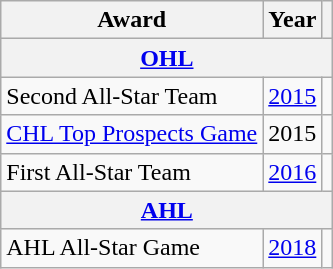<table class="wikitable">
<tr>
<th>Award</th>
<th>Year</th>
<th></th>
</tr>
<tr>
<th colspan="3"><a href='#'>OHL</a></th>
</tr>
<tr>
<td>Second All-Star Team</td>
<td><a href='#'>2015</a></td>
<td></td>
</tr>
<tr>
<td><a href='#'>CHL Top Prospects Game</a></td>
<td>2015</td>
<td></td>
</tr>
<tr>
<td>First All-Star Team</td>
<td><a href='#'>2016</a></td>
<td></td>
</tr>
<tr>
<th colspan="3"><a href='#'>AHL</a></th>
</tr>
<tr>
<td>AHL All-Star Game</td>
<td><a href='#'>2018</a></td>
<td></td>
</tr>
</table>
